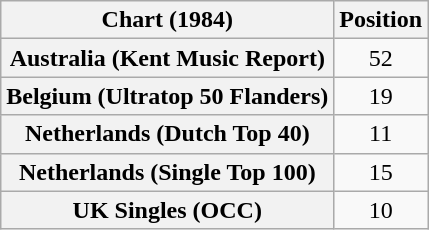<table class="wikitable sortable plainrowheaders" style="text-align:center">
<tr>
<th>Chart (1984)</th>
<th>Position</th>
</tr>
<tr>
<th scope="row">Australia (Kent Music Report)</th>
<td>52</td>
</tr>
<tr>
<th scope="row">Belgium (Ultratop 50 Flanders)</th>
<td>19</td>
</tr>
<tr>
<th scope="row">Netherlands (Dutch Top 40)</th>
<td>11</td>
</tr>
<tr>
<th scope="row">Netherlands (Single Top 100)</th>
<td>15</td>
</tr>
<tr>
<th scope="row">UK Singles (OCC)</th>
<td>10</td>
</tr>
</table>
